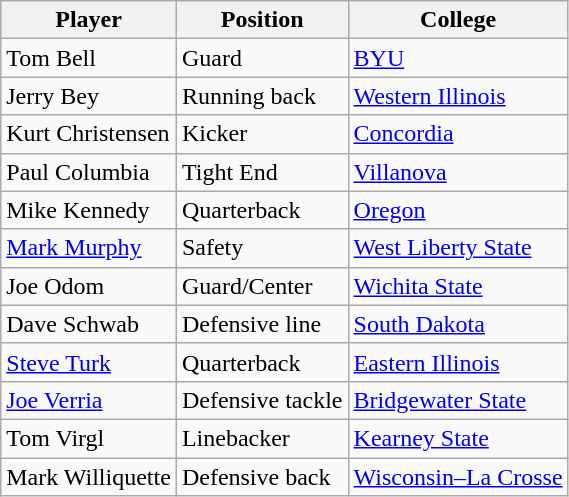<table class="wikitable">
<tr>
<th>Player</th>
<th>Position</th>
<th>College</th>
</tr>
<tr>
<td>Tom Bell</td>
<td>Guard</td>
<td><a href='#'>BYU</a></td>
</tr>
<tr>
<td>Jerry Bey</td>
<td>Running back</td>
<td><a href='#'>Western Illinois</a></td>
</tr>
<tr>
<td>Kurt Christensen</td>
<td>Kicker</td>
<td><a href='#'>Concordia</a></td>
</tr>
<tr>
<td>Paul Columbia</td>
<td>Tight End</td>
<td><a href='#'>Villanova</a></td>
</tr>
<tr>
<td>Mike Kennedy</td>
<td>Quarterback</td>
<td><a href='#'>Oregon</a></td>
</tr>
<tr>
<td><a href='#'>Mark Murphy</a></td>
<td>Safety</td>
<td><a href='#'>West Liberty State</a></td>
</tr>
<tr>
<td>Joe Odom</td>
<td>Guard/Center</td>
<td><a href='#'>Wichita State</a></td>
</tr>
<tr>
<td>Dave Schwab</td>
<td>Defensive line</td>
<td><a href='#'>South Dakota</a></td>
</tr>
<tr>
<td><a href='#'>Steve Turk</a></td>
<td>Quarterback</td>
<td><a href='#'>Eastern Illinois</a></td>
</tr>
<tr>
<td><a href='#'>Joe Verria</a></td>
<td>Defensive tackle</td>
<td><a href='#'>Bridgewater State</a></td>
</tr>
<tr>
<td>Tom Virgl</td>
<td>Linebacker</td>
<td><a href='#'>Kearney State</a></td>
</tr>
<tr>
<td>Mark Williquette</td>
<td>Defensive back</td>
<td><a href='#'>Wisconsin–La Crosse</a></td>
</tr>
</table>
